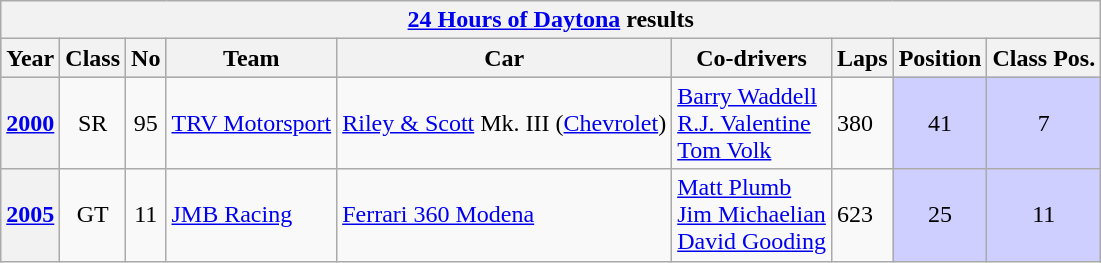<table class="wikitable" font-size:95%">
<tr>
<th colspan=45><a href='#'>24 Hours of Daytona</a> results</th>
</tr>
<tr style="background:#abbbdd;">
<th>Year</th>
<th>Class</th>
<th>No</th>
<th>Team</th>
<th>Car</th>
<th>Co-drivers</th>
<th>Laps</th>
<th>Position</th>
<th>Class Pos.</th>
</tr>
<tr>
<th><a href='#'>2000</a></th>
<td align=center>SR</td>
<td align=center>95</td>
<td> <a href='#'>TRV Motorsport</a></td>
<td><a href='#'>Riley & Scott</a> Mk. III (<a href='#'>Chevrolet</a>)</td>
<td> <a href='#'>Barry Waddell</a><br> <a href='#'>R.J. Valentine</a> <br>  <a href='#'>Tom Volk</a></td>
<td>380</td>
<td style="background:#CFCFFF;" align=center>41</td>
<td style="background:#CFCFFF;" align=center>7</td>
</tr>
<tr>
<th><a href='#'>2005</a></th>
<td align=center>GT</td>
<td align=center>11</td>
<td> <a href='#'>JMB Racing</a></td>
<td><a href='#'>Ferrari 360 Modena</a></td>
<td> <a href='#'>Matt Plumb</a><br> <a href='#'>Jim Michaelian</a> <br>  <a href='#'>David Gooding</a></td>
<td>623</td>
<td style="background:#CFCFFF;" align=center>25</td>
<td style="background:#CFCFFF;" align=center>11</td>
</tr>
</table>
